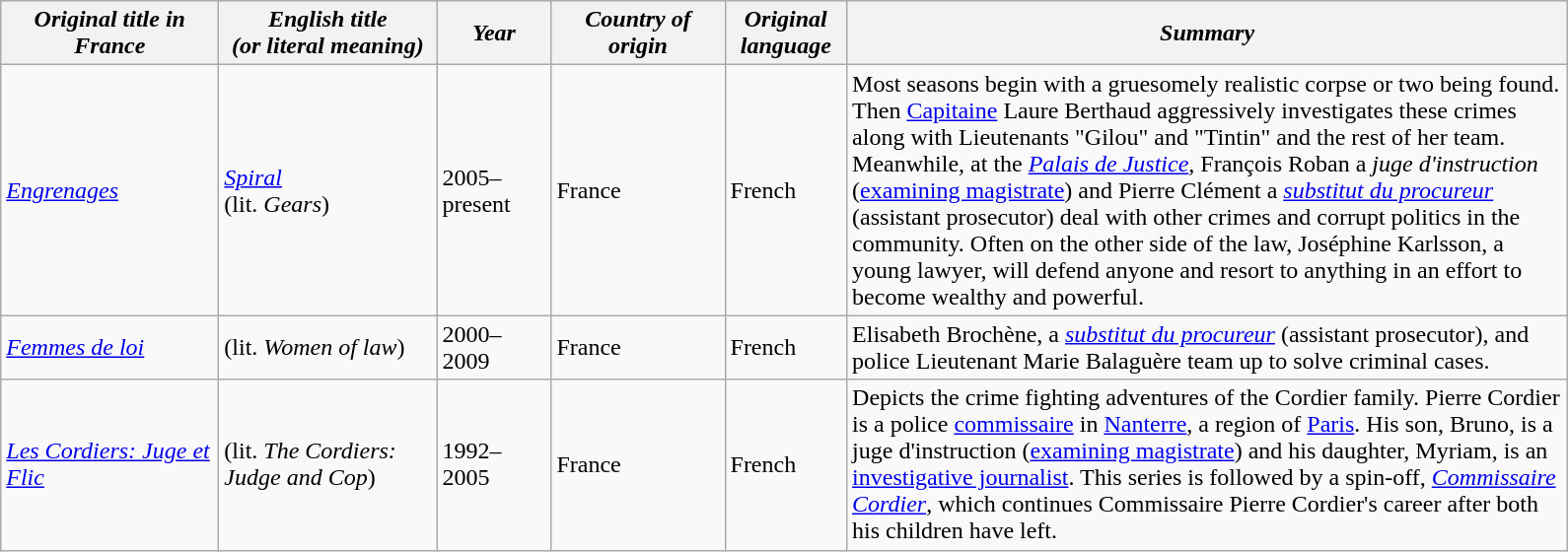<table class="wikitable">
<tr>
<th style="width:140px;"><em>Original title in France</em></th>
<th style="width:140px;"><em>English title<br>(or literal meaning)</em></th>
<th style="width:70px;"><em>Year</em></th>
<th style="width:110px;"><em>Country of origin</em></th>
<th style="width:75px;"><em>Original language</em></th>
<th style="width:480px;"><em>Summary</em></th>
</tr>
<tr>
<td><em><a href='#'>Engrenages</a></em></td>
<td><em><a href='#'>Spiral</a></em><br>(lit. <em>Gears</em>)</td>
<td>2005–present</td>
<td>France</td>
<td>French</td>
<td>Most seasons begin with a gruesomely realistic corpse or two being found. Then <a href='#'>Capitaine</a> Laure Berthaud aggressively investigates these crimes along with Lieutenants "Gilou" and "Tintin" and the rest of her team. Meanwhile, at the <em><a href='#'>Palais de Justice</a></em>, François Roban a <em>juge d'instruction</em> (<a href='#'>examining magistrate</a>) and Pierre Clément a <em><a href='#'>substitut du procureur</a></em> (assistant prosecutor) deal with other crimes and corrupt politics in the community. Often on the other side of the law, Joséphine Karlsson, a young lawyer, will defend anyone and resort to anything in an effort to become wealthy and powerful.</td>
</tr>
<tr>
<td><em><a href='#'>Femmes de loi</a></em></td>
<td>(lit. <em>Women of law</em>)</td>
<td>2000–2009</td>
<td>France</td>
<td>French</td>
<td>Elisabeth Brochène, a <em><a href='#'>substitut du procureur</a></em> (assistant prosecutor), and police Lieutenant Marie Balaguère team up to solve criminal cases.</td>
</tr>
<tr>
<td><em><a href='#'>Les Cordiers: Juge et Flic</a></em></td>
<td>(lit. <em>The Cordiers: Judge and Cop</em>)</td>
<td>1992–2005</td>
<td>France</td>
<td>French</td>
<td>Depicts the crime fighting adventures of the Cordier family. Pierre Cordier is a police <a href='#'>commissaire</a> in <a href='#'>Nanterre</a>, a region of <a href='#'>Paris</a>. His son, Bruno, is a juge d'instruction (<a href='#'>examining magistrate</a>) and his daughter, Myriam, is an <a href='#'>investigative journalist</a>. This series is followed by a spin-off, <em><a href='#'>Commissaire Cordier</a></em>, which continues Commissaire Pierre Cordier's career after both his children have left.</td>
</tr>
</table>
